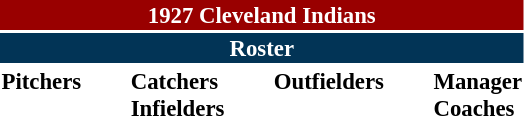<table class="toccolours" style="font-size: 95%;">
<tr>
<th colspan="10" style="background-color: #990000; color: white; text-align: center;">1927 Cleveland Indians</th>
</tr>
<tr>
<td colspan="10" style="background-color: #023456; color: white; text-align: center;"><strong>Roster</strong></td>
</tr>
<tr>
<td valign="top"><strong>Pitchers</strong><br>












</td>
<td width="25px"></td>
<td valign="top"><strong>Catchers</strong><br>


<strong>Infielders</strong>









</td>
<td width="25px"></td>
<td valign="top"><strong>Outfielders</strong><br>








</td>
<td width="25px"></td>
<td valign="top"><strong>Manager</strong><br>
<strong>Coaches</strong>
</td>
</tr>
</table>
